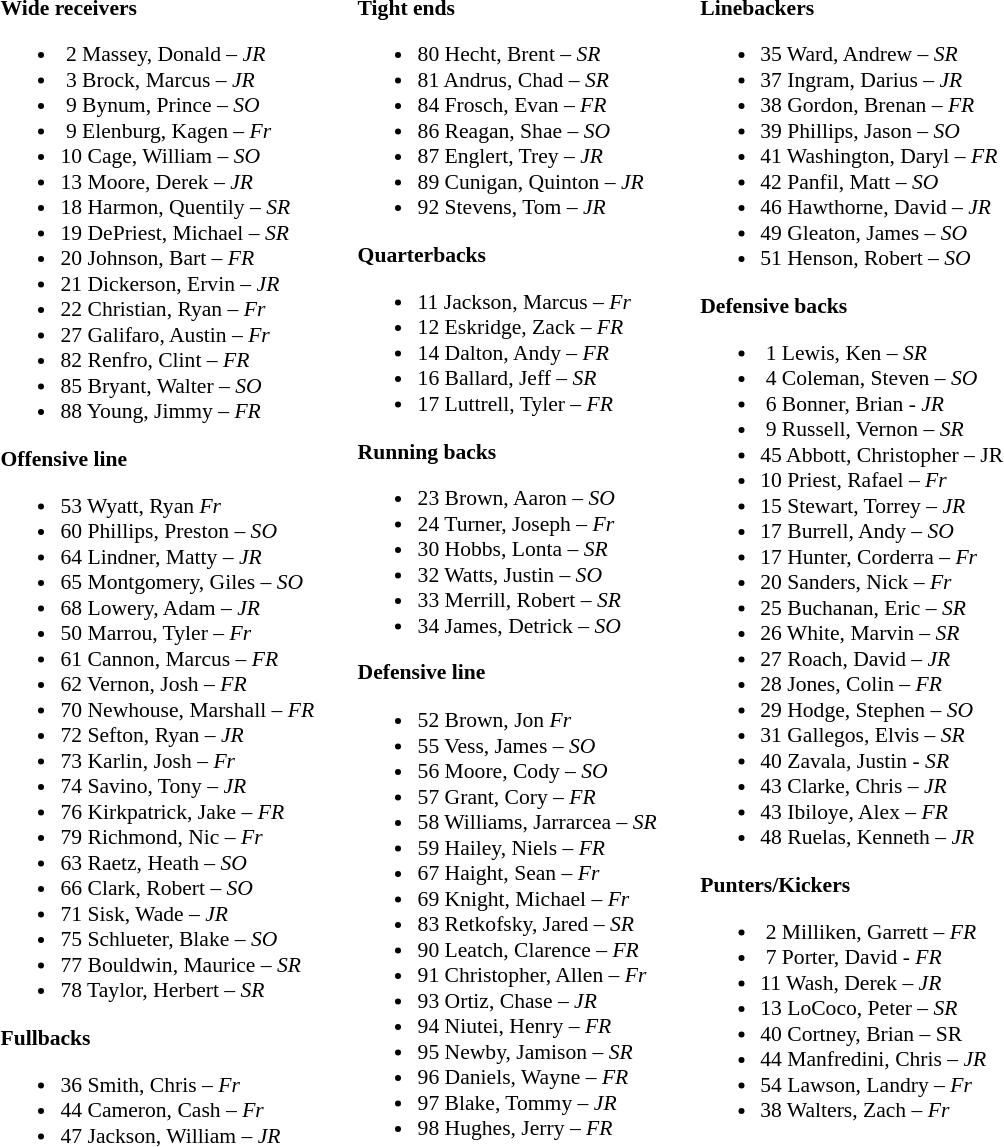<table class="toccolours" style="border-collapse:collapse; font-size:90%;">
<tr>
<td colspan="7" align="center"> </td>
</tr>
<tr>
<td colspan=7 align="right"></td>
</tr>
<tr>
<td valign="top"><br><strong>Wide receivers</strong><ul><li> 2  Massey, Donald – <em>JR</em></li><li> 3  Brock, Marcus – <em>JR</em></li><li> 9  Bynum, Prince – <em>SO</em></li><li> 9  Elenburg, Kagen – <em> Fr</em></li><li>10  Cage, William – <em>SO</em></li><li>13  Moore, Derek – <em>JR</em></li><li>18  Harmon, Quentily – <em>SR</em></li><li>19  DePriest, Michael – <em>SR</em></li><li>20  Johnson, Bart – <em>FR</em></li><li>21  Dickerson, Ervin – <em>JR</em></li><li>22  Christian, Ryan – <em> Fr</em></li><li>27  Galifaro, Austin – <em> Fr</em></li><li>82  Renfro, Clint – <em>FR</em></li><li>85  Bryant, Walter – <em>SO</em></li><li>88  Young, Jimmy – <em>FR</em></li></ul><strong>Offensive line</strong><ul><li>53  Wyatt, Ryan	<em> Fr</em></li><li>60  Phillips, Preston – <em>SO</em></li><li>64  Lindner, Matty – <em>JR</em></li><li>65  Montgomery, Giles – <em>SO</em></li><li>68  Lowery, Adam – <em>JR</em></li><li>50  Marrou, Tyler – <em> Fr</em></li><li>61  Cannon, Marcus – <em>FR</em></li><li>62  Vernon, Josh – <em>FR</em></li><li>70  Newhouse, Marshall – <em>FR</em></li><li>72  Sefton, Ryan – <em>JR</em></li><li>73  Karlin, Josh – <em> Fr</em></li><li>74  Savino, Tony – <em>JR</em></li><li>76  Kirkpatrick, Jake – <em>FR</em></li><li>79  Richmond, Nic – <em> Fr</em></li><li>63  Raetz, Heath – <em>SO</em></li><li>66  Clark, Robert – <em>SO</em></li><li>71  Sisk, Wade – <em>JR</em></li><li>75  Schlueter, Blake – <em>SO</em></li><li>77  Bouldwin, Maurice – <em>SR</em></li><li>78  Taylor, Herbert – <em>SR</em></li></ul><strong>Fullbacks</strong><ul><li>36  Smith, Chris – <em> Fr</em></li><li>44  Cameron, Cash – <em> Fr</em></li><li>47  Jackson, William – <em>JR</em></li></ul></td>
<td width="25"> </td>
<td valign="top"><br><strong>Tight ends</strong><ul><li>80  Hecht, Brent – <em>SR</em></li><li>81  Andrus, Chad – <em>SR</em></li><li>84  Frosch, Evan – <em>FR</em></li><li>86  Reagan, Shae – <em>SO</em></li><li>87  Englert, Trey – <em>JR</em></li><li>89  Cunigan, Quinton – <em>JR</em></li><li>92  Stevens, Tom – <em>JR</em></li></ul><strong>Quarterbacks</strong><ul><li>11  Jackson, Marcus – <em> Fr</em></li><li>12  Eskridge, Zack – <em>FR</em></li><li>14  Dalton, Andy – <em>FR</em></li><li>16  Ballard, Jeff – <em>SR</em></li><li>17  Luttrell, Tyler – <em>FR</em></li></ul><strong>Running backs</strong><ul><li>23  Brown, Aaron – <em>SO</em></li><li>24  Turner, Joseph – <em> Fr</em></li><li>30  Hobbs, Lonta – <em>SR</em></li><li>32  Watts, Justin – <em>SO</em></li><li>33  Merrill, Robert – <em>SR</em></li><li>34  James, Detrick – <em>SO</em></li></ul><strong>Defensive line</strong><ul><li>52  Brown, Jon	<em> Fr</em></li><li>55  Vess, James – <em>SO</em></li><li>56  Moore, Cody – <em>SO</em></li><li>57  Grant, Cory – <em>FR</em></li><li>58  Williams, Jarrarcea – <em>SR</em></li><li>59  Hailey, Niels – <em>FR</em></li><li>67  Haight, Sean – <em> Fr</em></li><li>69  Knight, Michael – <em> Fr</em></li><li>83  Retkofsky, Jared – <em>SR</em></li><li>90  Leatch, Clarence – <em>FR</em></li><li>91  Christopher, Allen – <em> Fr</em></li><li>93  Ortiz, Chase – <em>JR</em></li><li>94  Niutei, Henry – <em>FR</em></li><li>95  Newby, Jamison – <em>SR</em></li><li>96  Daniels, Wayne – <em>FR</em></li><li>97  Blake, Tommy – <em>JR</em></li><li>98  Hughes, Jerry – <em>FR</em></li></ul></td>
<td width="25"> </td>
<td valign="top"><br><strong>Linebackers</strong><ul><li>35  Ward, Andrew – <em>SR</em></li><li>37  Ingram, Darius – <em>JR</em></li><li>38  Gordon, Brenan – <em>FR</em></li><li>39  Phillips, Jason – <em>SO</em></li><li>41  Washington, Daryl – <em>FR</em></li><li>42  Panfil, Matt – <em>SO</em></li><li>46  Hawthorne, David – <em>JR</em></li><li>49  Gleaton, James – <em>SO</em></li><li>51  Henson, Robert – <em>SO</em></li></ul><strong>Defensive backs</strong><ul><li> 1  Lewis, Ken – <em>SR</em></li><li> 4  Coleman, Steven – <em>SO</em></li><li> 6  Bonner, Brian	- <em>JR</em></li><li> 9  Russell, Vernon – <em>SR</em></li><li>45 Abbott, Christopher – JR</li><li>10  Priest, Rafael – <em> Fr</em></li><li>15  Stewart, Torrey – <em>JR</em></li><li>17  Burrell, Andy – <em>SO</em></li><li>17  Hunter, Corderra – <em> Fr</em></li><li>20  Sanders, Nick – <em> Fr</em></li><li>25  Buchanan, Eric – <em>SR</em></li><li>26  White, Marvin – <em>SR</em></li><li>27  Roach, David – <em>JR</em></li><li>28  Jones, Colin – <em>FR</em></li><li>29  Hodge, Stephen – <em>SO</em></li><li>31  Gallegos, Elvis – <em>SR</em></li><li>40  Zavala, Justin - <em>SR</em></li><li>43  Clarke, Chris – <em>JR</em></li><li>43  Ibiloye, Alex – <em>FR</em></li><li>48  Ruelas, Kenneth – <em>JR</em></li></ul><strong>Punters/Kickers</strong><ul><li> 2  Milliken, Garrett – <em>FR</em></li><li> 7  Porter, David	- <em>FR</em></li><li>11  Wash, Derek – <em>JR</em></li><li>13  LoCoco, Peter – <em>SR</em></li><li>40  Cortney, Brian – SR</li><li>44  Manfredini, Chris – <em>JR</em></li><li>54  Lawson, Landry – <em> Fr</em></li><li>38  Walters, Zach – <em> Fr</em></li></ul></td>
</tr>
<tr>
<td colspan="5" valign="bottom" align="right"></td>
</tr>
</table>
